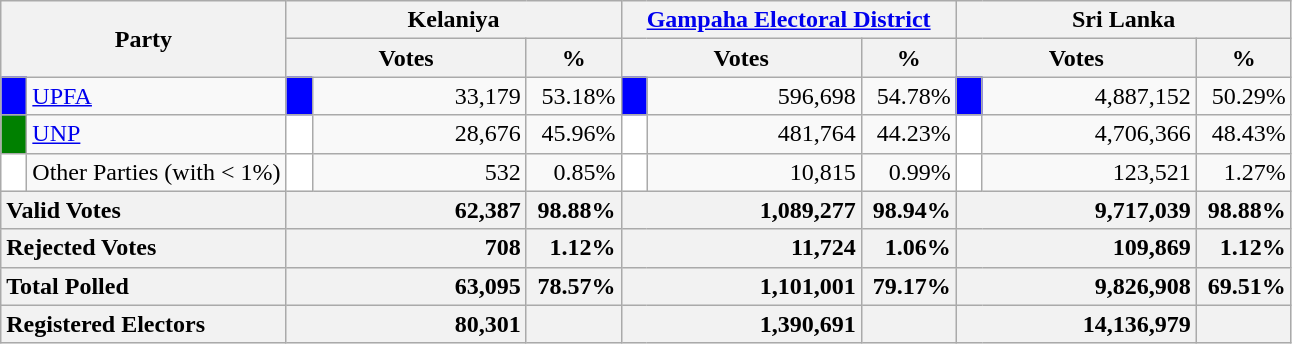<table class="wikitable">
<tr>
<th colspan="2" width="144px"rowspan="2">Party</th>
<th colspan="3" width="216px">Kelaniya</th>
<th colspan="3" width="216px"><a href='#'>Gampaha Electoral District</a></th>
<th colspan="3" width="216px">Sri Lanka</th>
</tr>
<tr>
<th colspan="2" width="144px">Votes</th>
<th>%</th>
<th colspan="2" width="144px">Votes</th>
<th>%</th>
<th colspan="2" width="144px">Votes</th>
<th>%</th>
</tr>
<tr>
<td style="background-color:blue;" width="10px"></td>
<td style="text-align:left;"><a href='#'>UPFA</a></td>
<td style="background-color:blue;" width="10px"></td>
<td style="text-align:right;">33,179</td>
<td style="text-align:right;">53.18%</td>
<td style="background-color:blue;" width="10px"></td>
<td style="text-align:right;">596,698</td>
<td style="text-align:right;">54.78%</td>
<td style="background-color:blue;" width="10px"></td>
<td style="text-align:right;">4,887,152</td>
<td style="text-align:right;">50.29%</td>
</tr>
<tr>
<td style="background-color:green;" width="10px"></td>
<td style="text-align:left;"><a href='#'>UNP</a></td>
<td style="background-color:white;" width="10px"></td>
<td style="text-align:right;">28,676</td>
<td style="text-align:right;">45.96%</td>
<td style="background-color:white;" width="10px"></td>
<td style="text-align:right;">481,764</td>
<td style="text-align:right;">44.23%</td>
<td style="background-color:white;" width="10px"></td>
<td style="text-align:right;">4,706,366</td>
<td style="text-align:right;">48.43%</td>
</tr>
<tr>
<td style="background-color:white;" width="10px"></td>
<td style="text-align:left;">Other Parties (with < 1%)</td>
<td style="background-color:white;" width="10px"></td>
<td style="text-align:right;">532</td>
<td style="text-align:right;">0.85%</td>
<td style="background-color:white;" width="10px"></td>
<td style="text-align:right;">10,815</td>
<td style="text-align:right;">0.99%</td>
<td style="background-color:white;" width="10px"></td>
<td style="text-align:right;">123,521</td>
<td style="text-align:right;">1.27%</td>
</tr>
<tr>
<th colspan="2" width="144px"style="text-align:left;">Valid Votes</th>
<th style="text-align:right;"colspan="2" width="144px">62,387</th>
<th style="text-align:right;">98.88%</th>
<th style="text-align:right;"colspan="2" width="144px">1,089,277</th>
<th style="text-align:right;">98.94%</th>
<th style="text-align:right;"colspan="2" width="144px">9,717,039</th>
<th style="text-align:right;">98.88%</th>
</tr>
<tr>
<th colspan="2" width="144px"style="text-align:left;">Rejected Votes</th>
<th style="text-align:right;"colspan="2" width="144px">708</th>
<th style="text-align:right;">1.12%</th>
<th style="text-align:right;"colspan="2" width="144px">11,724</th>
<th style="text-align:right;">1.06%</th>
<th style="text-align:right;"colspan="2" width="144px">109,869</th>
<th style="text-align:right;">1.12%</th>
</tr>
<tr>
<th colspan="2" width="144px"style="text-align:left;">Total Polled</th>
<th style="text-align:right;"colspan="2" width="144px">63,095</th>
<th style="text-align:right;">78.57%</th>
<th style="text-align:right;"colspan="2" width="144px">1,101,001</th>
<th style="text-align:right;">79.17%</th>
<th style="text-align:right;"colspan="2" width="144px">9,826,908</th>
<th style="text-align:right;">69.51%</th>
</tr>
<tr>
<th colspan="2" width="144px"style="text-align:left;">Registered Electors</th>
<th style="text-align:right;"colspan="2" width="144px">80,301</th>
<th></th>
<th style="text-align:right;"colspan="2" width="144px">1,390,691</th>
<th></th>
<th style="text-align:right;"colspan="2" width="144px">14,136,979</th>
<th></th>
</tr>
</table>
